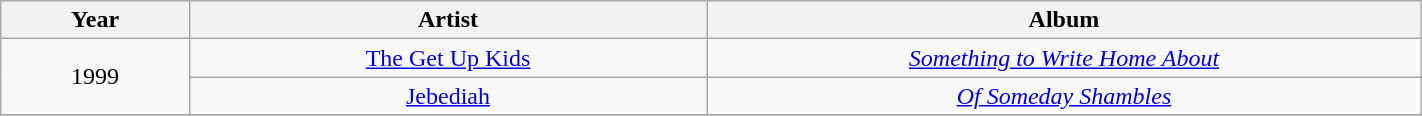<table class="wikitable" style="margin:auto; text-align:center;" width="75%">
<tr>
<th scope="col" style="width:50px;">Year</th>
<th scope="col" style="width:150px;">Artist</th>
<th scope="col" style="width:210px;">Album</th>
</tr>
<tr>
<td rowspan="2">1999</td>
<td><a href='#'>The Get Up Kids</a></td>
<td><em><a href='#'>Something to Write Home About</a></em></td>
</tr>
<tr>
<td><a href='#'>Jebediah</a></td>
<td><em><a href='#'>Of Someday Shambles</a></em></td>
</tr>
<tr>
</tr>
</table>
